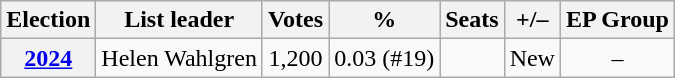<table class="wikitable" style="text-align:center;">
<tr>
<th>Election</th>
<th>List leader</th>
<th>Votes</th>
<th>%</th>
<th>Seats</th>
<th>+/–</th>
<th>EP Group</th>
</tr>
<tr>
<th><a href='#'>2024</a></th>
<td>Helen Wahlgren</td>
<td>1,200</td>
<td>0.03 (#19)</td>
<td></td>
<td>New</td>
<td>–</td>
</tr>
</table>
